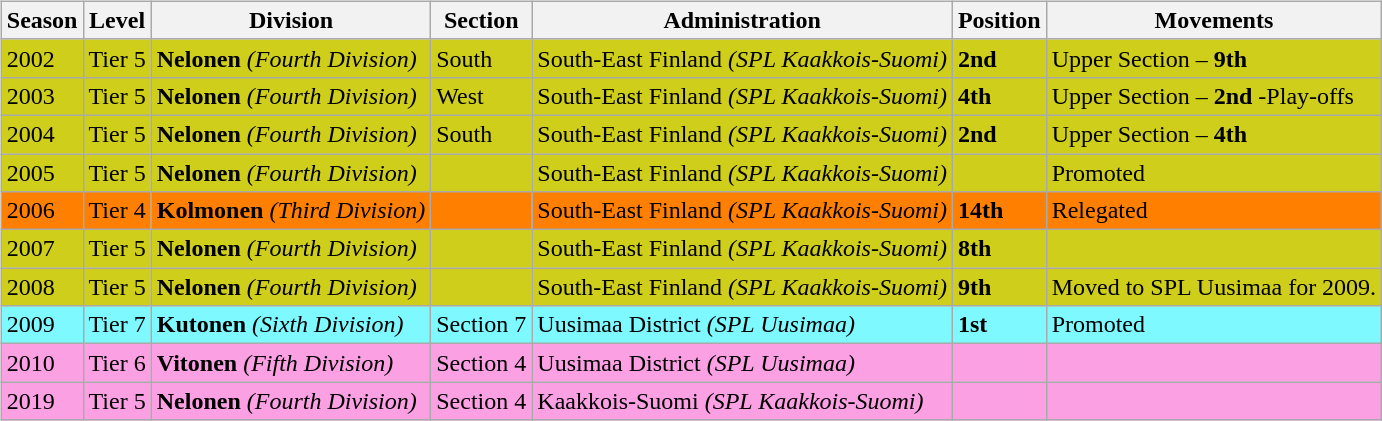<table>
<tr>
<td valign="top" width=0%><br><table class="wikitable">
<tr style="background:#f0f6fa;">
<th><strong>Season</strong></th>
<th><strong>Level</strong></th>
<th><strong>Division</strong></th>
<th><strong>Section</strong></th>
<th><strong>Administration</strong></th>
<th><strong>Position</strong></th>
<th><strong>Movements</strong></th>
</tr>
<tr>
<td style="background:#CECE1B;">2002</td>
<td style="background:#CECE1B;">Tier 5</td>
<td style="background:#CECE1B;"><strong>Nelonen</strong> <em>(Fourth Division)</em></td>
<td style="background:#CECE1B;">South</td>
<td style="background:#CECE1B;">South-East Finland <em>(SPL Kaakkois-Suomi)</em></td>
<td style="background:#CECE1B;"><strong>2nd</strong></td>
<td style="background:#CECE1B;">Upper Section – <strong>9th</strong></td>
</tr>
<tr>
<td style="background:#CECE1B;">2003</td>
<td style="background:#CECE1B;">Tier 5</td>
<td style="background:#CECE1B;"><strong>Nelonen</strong> <em>(Fourth Division)</em></td>
<td style="background:#CECE1B;">West</td>
<td style="background:#CECE1B;">South-East Finland <em>(SPL Kaakkois-Suomi)</em></td>
<td style="background:#CECE1B;"><strong>4th</strong></td>
<td style="background:#CECE1B;">Upper Section – <strong>2nd</strong> -Play-offs</td>
</tr>
<tr>
<td style="background:#CECE1B;">2004</td>
<td style="background:#CECE1B;">Tier 5</td>
<td style="background:#CECE1B;"><strong>Nelonen</strong> <em>(Fourth Division)</em></td>
<td style="background:#CECE1B;">South</td>
<td style="background:#CECE1B;">South-East Finland <em>(SPL Kaakkois-Suomi)</em></td>
<td style="background:#CECE1B;"><strong>2nd</strong></td>
<td style="background:#CECE1B;">Upper Section – <strong>4th</strong></td>
</tr>
<tr>
<td style="background:#CECE1B;">2005</td>
<td style="background:#CECE1B;">Tier 5</td>
<td style="background:#CECE1B;"><strong>Nelonen</strong> <em>(Fourth Division)</em></td>
<td style="background:#CECE1B;"></td>
<td style="background:#CECE1B;">South-East Finland <em>(SPL Kaakkois-Suomi)</em></td>
<td style="background:#CECE1B;"></td>
<td style="background:#CECE1B;">Promoted</td>
</tr>
<tr>
<td style="background:#FF7F00;">2006</td>
<td style="background:#FF7F00;">Tier 4</td>
<td style="background:#FF7F00;"><strong>Kolmonen</strong> <em>(Third Division)</em></td>
<td style="background:#FF7F00;"></td>
<td style="background:#FF7F00;">South-East Finland <em>(SPL Kaakkois-Suomi)</em></td>
<td style="background:#FF7F00;"><strong>14th</strong></td>
<td style="background:#FF7F00;">Relegated</td>
</tr>
<tr>
<td style="background:#CECE1B;">2007</td>
<td style="background:#CECE1B;">Tier 5</td>
<td style="background:#CECE1B;"><strong>Nelonen</strong> <em>(Fourth Division)</em></td>
<td style="background:#CECE1B;"></td>
<td style="background:#CECE1B;">South-East Finland <em>(SPL Kaakkois-Suomi)</em></td>
<td style="background:#CECE1B;"><strong>8th</strong></td>
<td style="background:#CECE1B;"></td>
</tr>
<tr>
<td style="background:#CECE1B;">2008</td>
<td style="background:#CECE1B;">Tier 5</td>
<td style="background:#CECE1B;"><strong>Nelonen</strong> <em>(Fourth Division)</em></td>
<td style="background:#CECE1B;"></td>
<td style="background:#CECE1B;">South-East Finland <em>(SPL Kaakkois-Suomi)</em></td>
<td style="background:#CECE1B;"><strong>9th</strong></td>
<td style="background:#CECE1B;">Moved to SPL Uusimaa for 2009.</td>
</tr>
<tr>
<td style="background:#7DF9FF;">2009</td>
<td style="background:#7DF9FF;">Tier 7</td>
<td style="background:#7DF9FF;"><strong>Kutonen</strong> <em>(Sixth Division)</em></td>
<td style="background:#7DF9FF;">Section 7</td>
<td style="background:#7DF9FF;">Uusimaa District <em>(SPL Uusimaa)</em></td>
<td style="background:#7DF9FF;"><strong>1st</strong></td>
<td style="background:#7DF9FF;">Promoted</td>
</tr>
<tr>
<td style="background:#FBA0E3;">2010</td>
<td style="background:#FBA0E3;">Tier 6</td>
<td style="background:#FBA0E3;"><strong>Vitonen</strong> <em>(Fifth Division)</em></td>
<td style="background:#FBA0E3;">Section 4</td>
<td style="background:#FBA0E3;">Uusimaa District <em>(SPL Uusimaa)</em></td>
<td style="background:#FBA0E3;"></td>
<td style="background:#FBA0E3;"></td>
</tr>
<tr>
<td style="background:#FBA0E3;">2019</td>
<td style="background:#FBA0E3;">Tier 5</td>
<td style="background:#FBA0E3;"><strong>Nelonen</strong> <em>(Fourth Division)</em></td>
<td style="background:#FBA0E3;">Section 4</td>
<td style="background:#FBA0E3;">Kaakkois-Suomi <em>(SPL Kaakkois-Suomi)</em></td>
<td style="background:#FBA0E3;"></td>
<td style="background:#FBA0E3;"></td>
</tr>
</table>
</td>
</tr>
</table>
